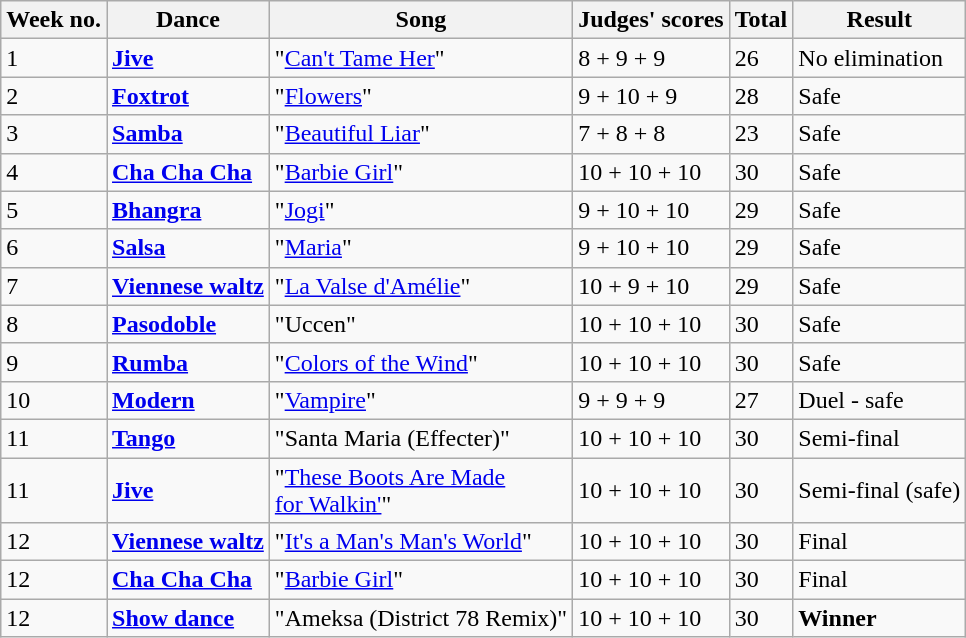<table class="wikitable">
<tr>
<th>Week no.</th>
<th>Dance</th>
<th>Song</th>
<th>Judges' scores</th>
<th>Total</th>
<th>Result</th>
</tr>
<tr>
<td>1</td>
<td><strong><a href='#'>Jive</a></strong></td>
<td>"<a href='#'>Can't Tame Her</a>"</td>
<td>8 + 9 + 9</td>
<td>26</td>
<td>No elimination</td>
</tr>
<tr>
<td>2</td>
<td><strong><a href='#'>Foxtrot</a></strong></td>
<td>"<a href='#'>Flowers</a>"</td>
<td>9 + 10 + 9</td>
<td>28</td>
<td>Safe</td>
</tr>
<tr>
<td>3</td>
<td><strong><a href='#'>Samba</a></strong></td>
<td>"<a href='#'>Beautiful Liar</a>"</td>
<td>7 + 8 + 8</td>
<td>23</td>
<td>Safe</td>
</tr>
<tr>
<td>4</td>
<td><strong><a href='#'>Cha Cha Cha</a></strong></td>
<td>"<a href='#'>Barbie Girl</a>"</td>
<td>10 + 10 + 10</td>
<td>30</td>
<td>Safe</td>
</tr>
<tr>
<td>5</td>
<td><strong><a href='#'>Bhangra</a></strong></td>
<td>"<a href='#'>Jogi</a>"</td>
<td>9 + 10 + 10</td>
<td>29</td>
<td>Safe</td>
</tr>
<tr>
<td>6</td>
<td><strong><a href='#'>Salsa</a></strong></td>
<td>"<a href='#'>Maria</a>"</td>
<td>9 + 10 + 10</td>
<td>29</td>
<td>Safe</td>
</tr>
<tr>
<td>7</td>
<td><strong><a href='#'>Viennese waltz</a></strong></td>
<td>"<a href='#'>La Valse d'Amélie</a>"</td>
<td>10 + 9 + 10</td>
<td>29</td>
<td>Safe</td>
</tr>
<tr>
<td>8</td>
<td><strong><a href='#'>Pasodoble</a></strong></td>
<td>"Uccen"</td>
<td>10 + 10 + 10</td>
<td>30</td>
<td>Safe</td>
</tr>
<tr>
<td>9</td>
<td><strong><a href='#'>Rumba</a></strong></td>
<td>"<a href='#'>Colors of the Wind</a>"</td>
<td>10 + 10 + 10</td>
<td>30</td>
<td>Safe</td>
</tr>
<tr>
<td>10</td>
<td><strong><a href='#'>Modern</a></strong></td>
<td>"<a href='#'>Vampire</a>"</td>
<td>9 + 9 + 9</td>
<td>27</td>
<td>Duel - safe</td>
</tr>
<tr>
<td>11</td>
<td><strong><a href='#'>Tango</a></strong></td>
<td>"Santa Maria (Effecter)"</td>
<td>10 + 10 + 10</td>
<td>30</td>
<td>Semi-final</td>
</tr>
<tr>
<td>11</td>
<td><strong><a href='#'>Jive</a></strong></td>
<td>"<a href='#'>These Boots Are Made</a><br><a href='#'>for Walkin'</a>"</td>
<td>10 + 10 + 10</td>
<td>30</td>
<td>Semi-final (safe)</td>
</tr>
<tr>
<td>12</td>
<td><strong><a href='#'>Viennese waltz</a></strong></td>
<td>"<a href='#'>It's a Man's Man's World</a>"</td>
<td>10 + 10 + 10</td>
<td>30</td>
<td>Final</td>
</tr>
<tr>
<td>12</td>
<td><strong><a href='#'>Cha Cha Cha</a></strong></td>
<td>"<a href='#'>Barbie Girl</a>"</td>
<td>10 + 10 + 10</td>
<td>30</td>
<td>Final</td>
</tr>
<tr>
<td>12</td>
<td><strong><a href='#'>Show dance</a></strong></td>
<td>"Ameksa (District 78 Remix)"</td>
<td>10 + 10 + 10</td>
<td>30</td>
<td><strong>Winner</strong></td>
</tr>
</table>
